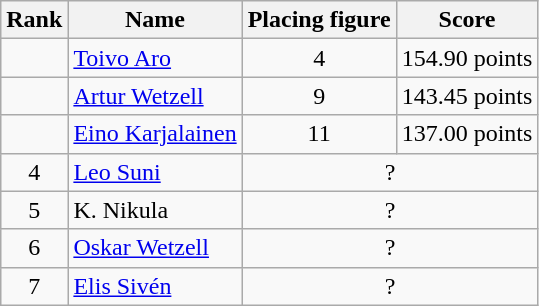<table class="wikitable" style="text-align:center">
<tr>
<th>Rank</th>
<th>Name</th>
<th>Placing figure</th>
<th>Score</th>
</tr>
<tr>
<td></td>
<td align=left><a href='#'>Toivo Aro</a></td>
<td>4</td>
<td>154.90 points</td>
</tr>
<tr>
<td></td>
<td align=left><a href='#'>Artur Wetzell</a></td>
<td>9</td>
<td>143.45 points</td>
</tr>
<tr>
<td></td>
<td align=left><a href='#'>Eino Karjalainen</a></td>
<td>11</td>
<td>137.00 points</td>
</tr>
<tr>
<td>4</td>
<td align=left><a href='#'>Leo Suni</a></td>
<td colspan=2>?</td>
</tr>
<tr>
<td>5</td>
<td align=left>K. Nikula</td>
<td colspan=2>?</td>
</tr>
<tr>
<td>6</td>
<td align=left><a href='#'>Oskar Wetzell</a></td>
<td colspan=2>?</td>
</tr>
<tr>
<td>7</td>
<td align=left><a href='#'>Elis Sivén</a></td>
<td colspan=2>?</td>
</tr>
</table>
